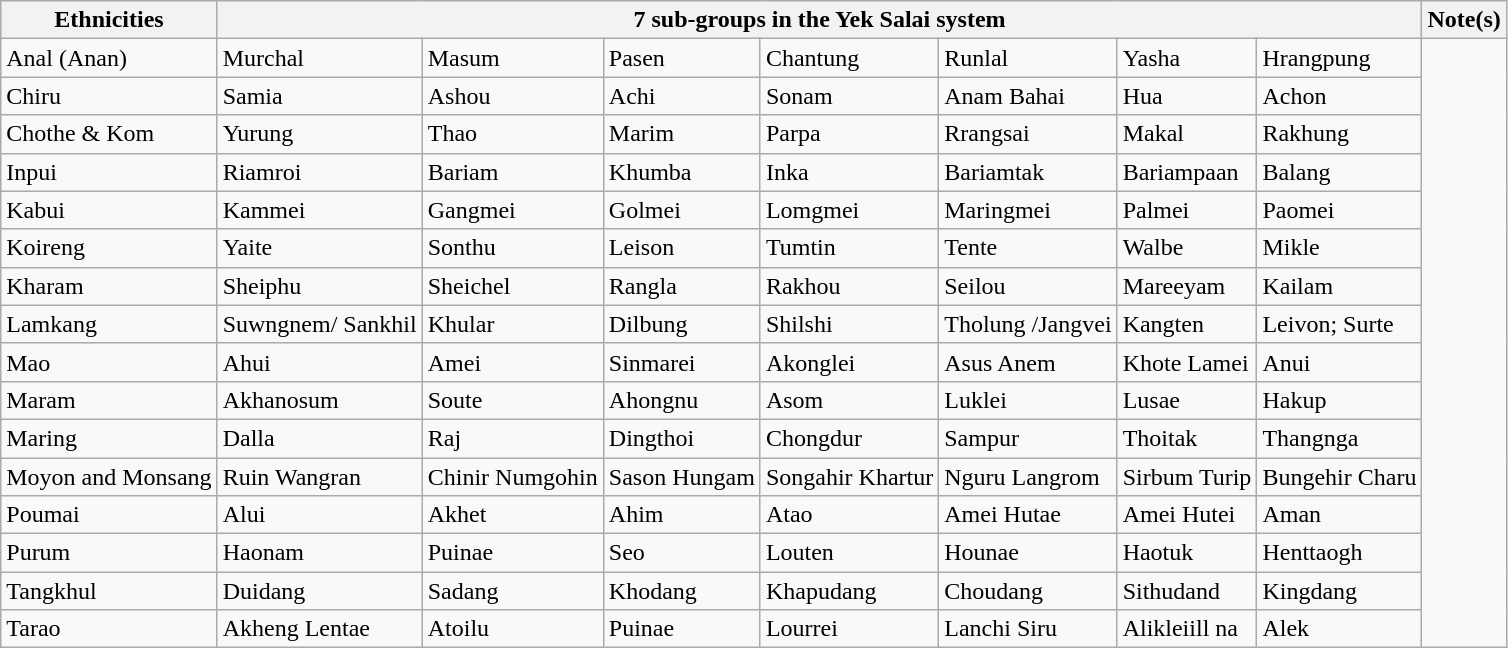<table class="wikitable">
<tr>
<th>Ethnicities</th>
<th colspan="7">7 sub-groups in the Yek Salai system</th>
<th>Note(s)</th>
</tr>
<tr>
<td>Anal (Anan)</td>
<td>Murchal</td>
<td>Masum</td>
<td>Pasen</td>
<td>Chantung</td>
<td>Runlal</td>
<td>Yasha</td>
<td>Hrangpung</td>
<td rowspan="16"></td>
</tr>
<tr>
<td>Chiru</td>
<td>Samia</td>
<td>Ashou</td>
<td>Achi</td>
<td>Sonam</td>
<td>Anam Bahai</td>
<td>Hua</td>
<td>Achon</td>
</tr>
<tr>
<td>Chothe & Kom</td>
<td>Yurung</td>
<td>Thao</td>
<td>Marim</td>
<td>Parpa</td>
<td>Rrangsai</td>
<td>Makal</td>
<td>Rakhung</td>
</tr>
<tr>
<td>Inpui</td>
<td>Riamroi</td>
<td>Bariam</td>
<td>Khumba</td>
<td>Inka</td>
<td>Bariamtak</td>
<td>Bariampaan</td>
<td>Balang</td>
</tr>
<tr>
<td>Kabui</td>
<td>Kammei</td>
<td>Gangmei</td>
<td>Golmei</td>
<td>Lomgmei</td>
<td>Maringmei</td>
<td>Palmei</td>
<td>Paomei</td>
</tr>
<tr>
<td>Koireng</td>
<td>Yaite</td>
<td>Sonthu</td>
<td>Leison</td>
<td>Tumtin</td>
<td>Tente</td>
<td>Walbe</td>
<td>Mikle</td>
</tr>
<tr>
<td>Kharam</td>
<td>Sheiphu</td>
<td>Sheichel</td>
<td>Rangla</td>
<td>Rakhou</td>
<td>Seilou</td>
<td>Mareeyam</td>
<td>Kailam</td>
</tr>
<tr>
<td>Lamkang</td>
<td>Suwngnem/ Sankhil</td>
<td>Khular</td>
<td>Dilbung</td>
<td>Shilshi</td>
<td>Tholung /Jangvei</td>
<td>Kangten</td>
<td>Leivon; Surte</td>
</tr>
<tr>
<td>Mao</td>
<td>Ahui</td>
<td>Amei</td>
<td>Sinmarei</td>
<td>Akonglei</td>
<td>Asus Anem</td>
<td>Khote Lamei</td>
<td>Anui</td>
</tr>
<tr>
<td>Maram</td>
<td>Akhanosum</td>
<td>Soute</td>
<td>Ahongnu</td>
<td>Asom</td>
<td>Luklei</td>
<td>Lusae</td>
<td>Hakup</td>
</tr>
<tr>
<td>Maring</td>
<td>Dalla</td>
<td>Raj</td>
<td>Dingthoi</td>
<td>Chongdur</td>
<td>Sampur</td>
<td>Thoitak</td>
<td>Thangnga</td>
</tr>
<tr>
<td>Moyon and Monsang</td>
<td>Ruin Wangran</td>
<td>Chinir Numgohin</td>
<td>Sason Hungam</td>
<td>Songahir Khartur</td>
<td>Nguru Langrom</td>
<td>Sirbum Turip</td>
<td>Bungehir Charu</td>
</tr>
<tr>
<td>Poumai</td>
<td>Alui</td>
<td>Akhet</td>
<td>Ahim</td>
<td>Atao</td>
<td>Amei Hutae</td>
<td>Amei Hutei</td>
<td>Aman</td>
</tr>
<tr>
<td>Purum</td>
<td>Haonam</td>
<td>Puinae</td>
<td>Seo</td>
<td>Louten</td>
<td>Hounae</td>
<td>Haotuk</td>
<td>Henttaogh</td>
</tr>
<tr>
<td>Tangkhul</td>
<td>Duidang</td>
<td>Sadang</td>
<td>Khodang</td>
<td>Khapudang</td>
<td>Choudang</td>
<td>Sithudand</td>
<td>Kingdang</td>
</tr>
<tr>
<td>Tarao</td>
<td>Akheng Lentae</td>
<td>Atoilu</td>
<td>Puinae</td>
<td>Lourrei</td>
<td>Lanchi Siru</td>
<td>Alikleiill na</td>
<td>Alek</td>
</tr>
</table>
